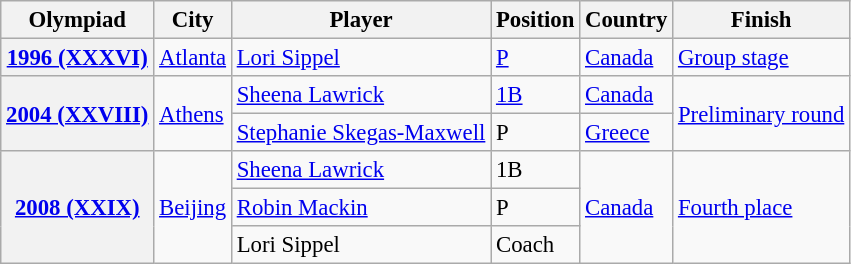<table class=wikitable style="font-size: 95%">
<tr>
<th>Olympiad</th>
<th>City</th>
<th>Player</th>
<th>Position</th>
<th>Country</th>
<th>Finish</th>
</tr>
<tr>
<th><a href='#'>1996 (XXXVI)</a></th>
<td> <a href='#'>Atlanta</a></td>
<td><a href='#'>Lori Sippel</a></td>
<td><a href='#'>P</a></td>
<td> <a href='#'>Canada</a></td>
<td><a href='#'>Group stage</a></td>
</tr>
<tr>
<th rowspan=2><a href='#'>2004 (XXVIII)</a></th>
<td rowspan=2> <a href='#'>Athens</a></td>
<td><a href='#'>Sheena Lawrick</a></td>
<td><a href='#'>1B</a></td>
<td> <a href='#'>Canada</a></td>
<td rowspan=2><a href='#'>Preliminary round</a></td>
</tr>
<tr>
<td><a href='#'>Stephanie Skegas-Maxwell</a></td>
<td>P</td>
<td> <a href='#'>Greece</a></td>
</tr>
<tr>
<th rowspan=3><a href='#'>2008 (XXIX)</a></th>
<td rowspan=3> <a href='#'>Beijing</a></td>
<td><a href='#'>Sheena Lawrick</a></td>
<td>1B</td>
<td rowspan=3> <a href='#'>Canada</a></td>
<td rowspan=3><a href='#'>Fourth place</a></td>
</tr>
<tr>
<td><a href='#'>Robin Mackin</a></td>
<td>P</td>
</tr>
<tr>
<td>Lori Sippel</td>
<td>Coach</td>
</tr>
</table>
